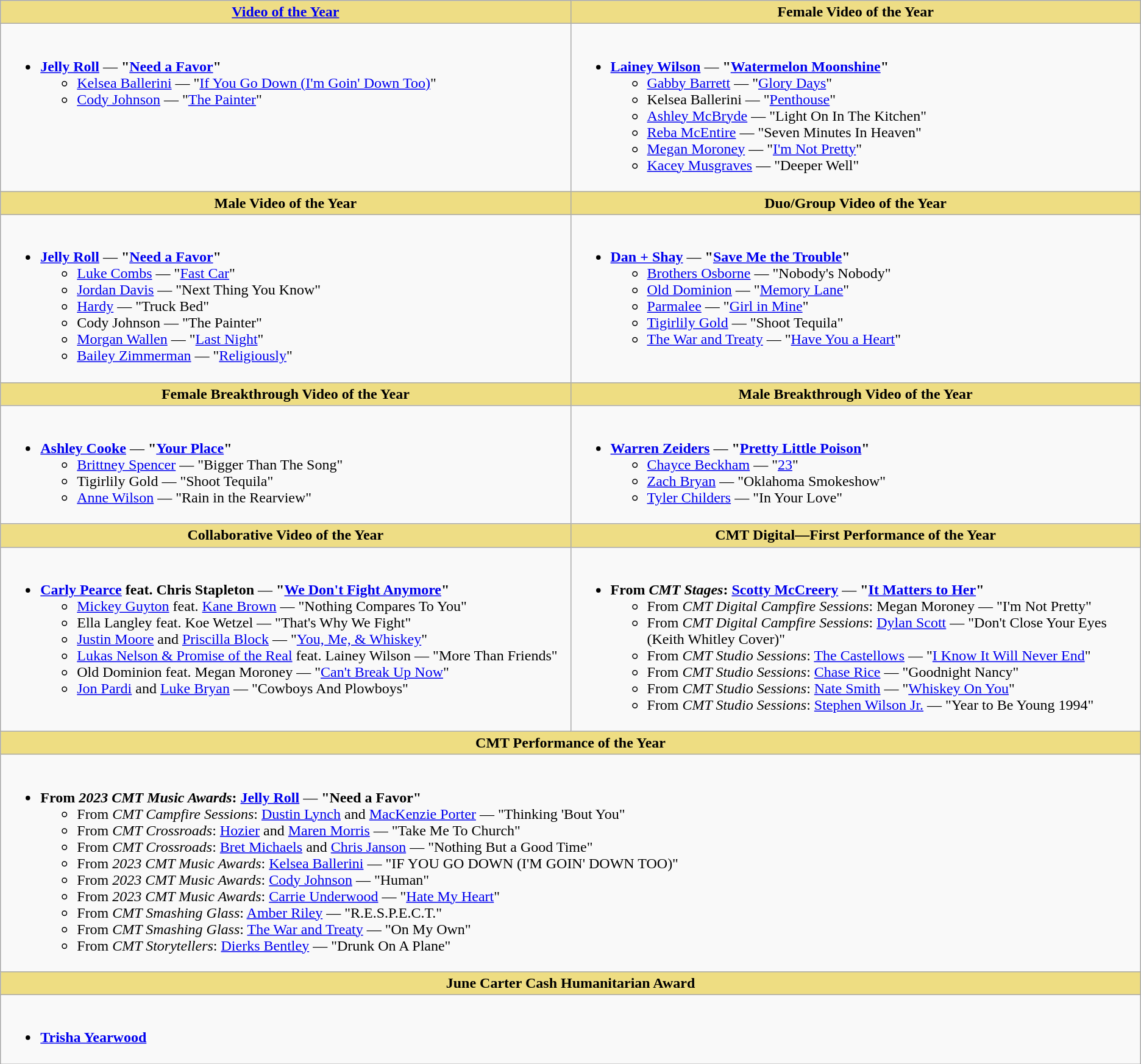<table class="wikitable">
<tr>
<th width="50%" style="background:#EEDD85;"><a href='#'>Video of the Year</a></th>
<th width="50%" style="background:#EEDD85;">Female Video of the Year</th>
</tr>
<tr>
<td valign="top"><br><ul><li><a href='#'><strong>Jelly Roll</strong></a> — <strong>"<a href='#'>Need a Favor</a>"</strong><ul><li><a href='#'>Kelsea Ballerini</a> — "<a href='#'>If You Go Down (I'm Goin' Down Too)</a>"</li><li><a href='#'>Cody Johnson</a> —  "<a href='#'>The Painter</a>"</li></ul></li></ul></td>
<td valign="top"><br><ul><li><strong><a href='#'>Lainey Wilson</a></strong> — <strong>"<a href='#'>Watermelon Moonshine</a>"</strong><ul><li><a href='#'>Gabby Barrett</a> — "<a href='#'>Glory Days</a>"</li><li>Kelsea Ballerini — "<a href='#'>Penthouse</a>"</li><li><a href='#'>Ashley McBryde</a> — "Light On In The Kitchen"</li><li><a href='#'>Reba McEntire</a> — "Seven Minutes In Heaven"</li><li><a href='#'>Megan Moroney</a> — "<a href='#'>I'm Not Pretty</a>"</li><li><a href='#'>Kacey Musgraves</a> — "Deeper Well"</li></ul></li></ul></td>
</tr>
<tr>
<th style="background:#EEDD82; width=50%">Male Video of the Year</th>
<th style="background:#EEDD82; width=50%">Duo/Group Video of the Year</th>
</tr>
<tr>
<td valign="top"><br><ul><li><strong><a href='#'>Jelly Roll</a></strong> — <strong>"<a href='#'>Need a Favor</a>"</strong><ul><li><a href='#'>Luke Combs</a> — "<a href='#'>Fast Car</a>"</li><li><a href='#'>Jordan Davis</a> — "Next Thing You Know"</li><li><a href='#'>Hardy</a> — "Truck Bed"</li><li>Cody Johnson — "The Painter"</li><li><a href='#'>Morgan Wallen</a> — "<a href='#'>Last Night</a>"</li><li><a href='#'>Bailey Zimmerman</a> — "<a href='#'>Religiously</a>"</li></ul></li></ul></td>
<td valign="top"><br><ul><li><strong><a href='#'>Dan + Shay</a></strong> — <strong>"<a href='#'>Save Me the Trouble</a>"</strong>  <ul><li><a href='#'>Brothers Osborne</a> — "Nobody's Nobody"</li><li><a href='#'>Old Dominion</a> — "<a href='#'>Memory Lane</a>"</li><li><a href='#'>Parmalee</a> — "<a href='#'>Girl in Mine</a>"</li><li><a href='#'>Tigirlily Gold</a> — "Shoot Tequila"</li><li><a href='#'>The War and Treaty</a> — "<a href='#'>Have You a Heart</a>"</li></ul></li></ul></td>
</tr>
<tr>
<th style="background:#EEDD82; width=50%">Female Breakthrough Video of the Year</th>
<th style="background:#EEDD82; width=50%">Male Breakthrough Video of the Year</th>
</tr>
<tr>
<td><br><ul><li><strong><a href='#'>Ashley Cooke</a></strong> — <strong>"<a href='#'>Your Place</a>"</strong><ul><li><a href='#'>Brittney Spencer</a> — "Bigger Than The Song"</li><li>Tigirlily Gold — "Shoot Tequila"</li><li><a href='#'>Anne Wilson</a> — "Rain in the Rearview"</li></ul></li></ul></td>
<td><br><ul><li><strong><a href='#'>Warren Zeiders</a></strong> — <strong>"<a href='#'>Pretty Little Poison</a>"</strong><ul><li><a href='#'>Chayce Beckham</a> — "<a href='#'>23</a>"</li><li><a href='#'>Zach Bryan</a> — "Oklahoma Smokeshow"</li><li><a href='#'>Tyler Childers</a> — "In Your Love"</li></ul></li></ul></td>
</tr>
<tr>
<th width="50%" style="background:#EEDD85;">Collaborative Video of the Year</th>
<th width="50%" style="background:#EEDD85;">CMT Digital—First Performance of the Year</th>
</tr>
<tr>
<td valign="top"><br><ul><li><strong><a href='#'>Carly Pearce</a> feat. Chris Stapleton</strong> — <strong>"<a href='#'>We Don't Fight Anymore</a>"</strong><ul><li><a href='#'>Mickey Guyton</a> feat. <a href='#'>Kane Brown</a> — "Nothing Compares To You"</li><li>Ella Langley feat. Koe Wetzel — "That's Why We Fight"</li><li><a href='#'>Justin Moore</a> and <a href='#'>Priscilla Block</a> — "<a href='#'>You, Me, & Whiskey</a>"</li><li><a href='#'>Lukas Nelson & Promise of the Real</a> feat. Lainey Wilson — "More Than Friends"</li><li>Old Dominion feat. Megan Moroney — "<a href='#'>Can't Break Up Now</a>"</li><li><a href='#'>Jon Pardi</a> and <a href='#'>Luke Bryan</a> — "Cowboys And Plowboys"</li></ul></li></ul></td>
<td valign="top"><br><ul><li><strong>From <em>CMT Stages</em>: <a href='#'>Scotty McCreery</a></strong> — <strong>"<a href='#'>It Matters to Her</a>"</strong><ul><li>From <em>CMT Digital Campfire Sessions</em>: Megan Moroney — "I'm Not Pretty"</li><li>From <em>CMT Digital Campfire Sessions</em>: <a href='#'>Dylan Scott</a> — "Don't Close Your Eyes (Keith Whitley Cover)"</li><li>From <em>CMT Studio Sessions</em>: <a href='#'>The Castellows</a> — "<a href='#'>I Know It Will Never End</a>"</li><li>From <em>CMT Studio Sessions</em>: <a href='#'>Chase Rice</a> — "Goodnight Nancy"</li><li>From <em>CMT Studio Sessions</em>: <a href='#'>Nate Smith</a> — "<a href='#'>Whiskey On You</a>"</li><li>From <em>CMT Studio Sessions</em>: <a href='#'>Stephen Wilson Jr.</a> — "Year to Be Young 1994"</li></ul></li></ul></td>
</tr>
<tr>
<th colspan="2" style="background:#EEDD82; width=50%">CMT Performance of the Year</th>
</tr>
<tr>
<td colspan="2"><br><ul><li><strong>From <em>2023 CMT Music Awards</em>: <a href='#'>Jelly Roll</a></strong> — <strong>"Need a Favor"</strong><ul><li>From <em>CMT Campfire Sessions</em>: <a href='#'>Dustin Lynch</a> and <a href='#'>MacKenzie Porter</a> — "Thinking 'Bout You"</li><li>From <em>CMT Crossroads</em>: <a href='#'>Hozier</a> and <a href='#'>Maren Morris</a> — "Take Me To Church"</li><li>From <em>CMT Crossroads</em>: <a href='#'>Bret Michaels</a> and <a href='#'>Chris Janson</a> — "Nothing But a Good Time"</li><li>From <em>2023 CMT Music Awards</em>: <a href='#'>Kelsea Ballerini</a> — "IF YOU GO DOWN (I'M GOIN' DOWN TOO)"</li><li>From <em>2023 CMT Music Awards</em>: <a href='#'>Cody Johnson</a> — "Human"</li><li>From <em>2023 CMT Music Awards</em>: <a href='#'>Carrie Underwood</a> — "<a href='#'>Hate My Heart</a>"</li><li>From <em>CMT Smashing Glass</em>: <a href='#'>Amber Riley</a> — "R.E.S.P.E.C.T."</li><li>From <em>CMT Smashing Glass</em>: <a href='#'>The War and Treaty</a> — "On My Own"</li><li>From <em>CMT Storytellers</em>: <a href='#'>Dierks Bentley</a> — "Drunk On A Plane"</li></ul></li></ul></td>
</tr>
<tr>
<th colspan="2" style="background:#EEDD82; width=50%">June Carter Cash Humanitarian Award</th>
</tr>
<tr>
<td colspan="2"><br><ul><li><strong><a href='#'>Trisha Yearwood</a></strong></li></ul></td>
</tr>
</table>
